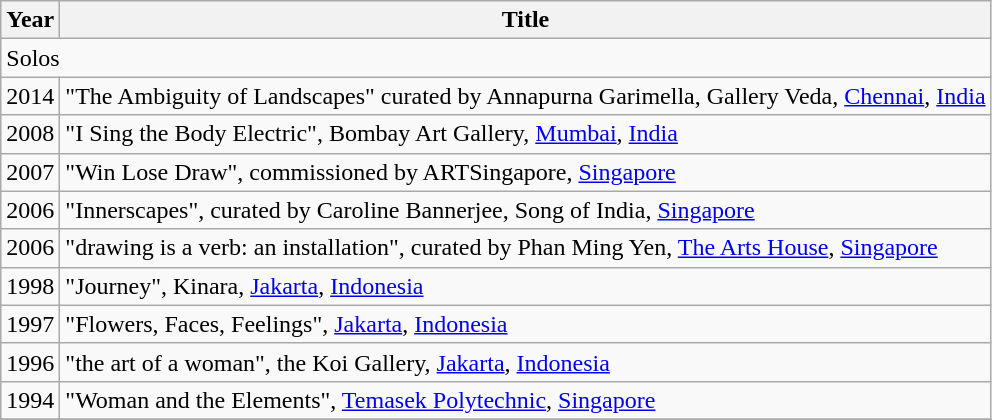<table class="wikitable">
<tr>
<th>Year</th>
<th>Title</th>
</tr>
<tr>
<td colspan="2">Solos</td>
</tr>
<tr>
<td>2014</td>
<td>"The Ambiguity of Landscapes" curated by Annapurna Garimella, Gallery Veda, <a href='#'>Chennai</a>, <a href='#'>India</a></td>
</tr>
<tr>
<td>2008</td>
<td>"I Sing the Body Electric", Bombay Art Gallery,  <a href='#'>Mumbai</a>, <a href='#'>India</a></td>
</tr>
<tr>
<td>2007</td>
<td>"Win Lose Draw", commissioned by ARTSingapore, <a href='#'>Singapore</a></td>
</tr>
<tr>
<td>2006</td>
<td>"Innerscapes", curated by Caroline Bannerjee, Song of India, <a href='#'>Singapore</a></td>
</tr>
<tr>
<td>2006</td>
<td>"drawing is a verb: an installation", curated by Phan Ming Yen, <a href='#'>The Arts House</a>, <a href='#'>Singapore</a></td>
</tr>
<tr>
<td>1998</td>
<td>"Journey", Kinara, <a href='#'>Jakarta</a>, <a href='#'>Indonesia</a></td>
</tr>
<tr>
<td>1997</td>
<td>"Flowers, Faces, Feelings", <a href='#'>Jakarta</a>, <a href='#'>Indonesia</a></td>
</tr>
<tr>
<td>1996</td>
<td>"the art of a woman", the Koi Gallery, <a href='#'>Jakarta</a>, <a href='#'>Indonesia</a></td>
</tr>
<tr>
<td>1994</td>
<td>"Woman and the Elements", <a href='#'>Temasek Polytechnic</a>, <a href='#'>Singapore</a></td>
</tr>
<tr>
</tr>
</table>
